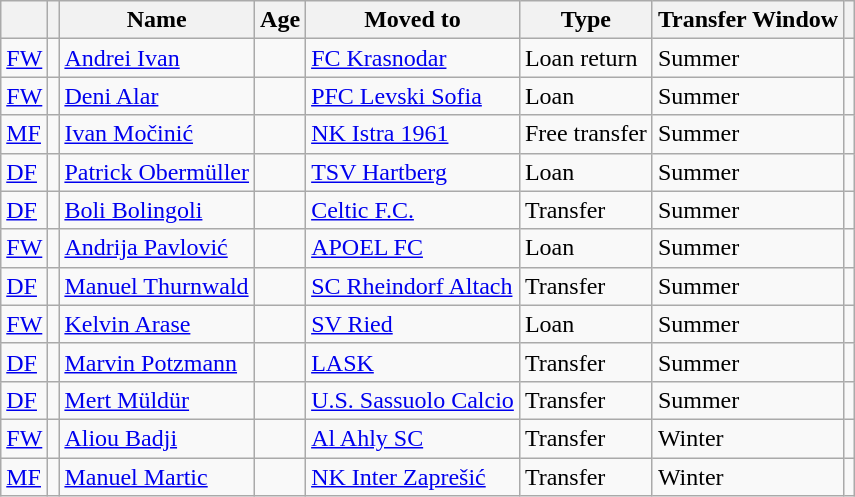<table class="wikitable">
<tr>
<th></th>
<th></th>
<th>Name</th>
<th>Age</th>
<th>Moved to</th>
<th>Type</th>
<th>Transfer Window</th>
<th></th>
</tr>
<tr>
<td><a href='#'>FW</a></td>
<td></td>
<td><a href='#'>Andrei Ivan</a></td>
<td></td>
<td> <a href='#'>FC Krasnodar</a></td>
<td>Loan return</td>
<td>Summer</td>
<td></td>
</tr>
<tr>
<td><a href='#'>FW</a></td>
<td></td>
<td><a href='#'>Deni Alar</a></td>
<td></td>
<td> <a href='#'>PFC Levski Sofia</a></td>
<td>Loan</td>
<td>Summer</td>
<td></td>
</tr>
<tr>
<td><a href='#'>MF</a></td>
<td></td>
<td><a href='#'>Ivan Močinić</a></td>
<td></td>
<td> <a href='#'>NK Istra 1961</a></td>
<td>Free transfer</td>
<td>Summer</td>
<td></td>
</tr>
<tr>
<td><a href='#'>DF</a></td>
<td></td>
<td><a href='#'>Patrick Obermüller</a></td>
<td></td>
<td> <a href='#'>TSV Hartberg</a></td>
<td>Loan</td>
<td>Summer</td>
<td></td>
</tr>
<tr>
<td><a href='#'>DF</a></td>
<td></td>
<td><a href='#'>Boli Bolingoli</a></td>
<td></td>
<td> <a href='#'>Celtic F.C.</a></td>
<td>Transfer</td>
<td>Summer</td>
<td></td>
</tr>
<tr>
<td><a href='#'>FW</a></td>
<td></td>
<td><a href='#'>Andrija Pavlović</a></td>
<td></td>
<td> <a href='#'>APOEL FC</a></td>
<td>Loan</td>
<td>Summer</td>
<td></td>
</tr>
<tr>
<td><a href='#'>DF</a></td>
<td></td>
<td><a href='#'>Manuel Thurnwald</a></td>
<td></td>
<td> <a href='#'>SC Rheindorf Altach</a></td>
<td>Transfer</td>
<td>Summer</td>
<td></td>
</tr>
<tr>
<td><a href='#'>FW</a></td>
<td></td>
<td><a href='#'>Kelvin Arase</a></td>
<td></td>
<td> <a href='#'>SV Ried</a></td>
<td>Loan</td>
<td>Summer</td>
<td></td>
</tr>
<tr>
<td><a href='#'>DF</a></td>
<td></td>
<td><a href='#'>Marvin Potzmann</a></td>
<td></td>
<td> <a href='#'>LASK</a></td>
<td>Transfer</td>
<td>Summer</td>
<td></td>
</tr>
<tr>
<td><a href='#'>DF</a></td>
<td></td>
<td><a href='#'>Mert Müldür</a></td>
<td></td>
<td> <a href='#'>U.S. Sassuolo Calcio</a></td>
<td>Transfer</td>
<td>Summer</td>
<td></td>
</tr>
<tr>
<td><a href='#'>FW</a></td>
<td></td>
<td><a href='#'>Aliou Badji</a></td>
<td></td>
<td> <a href='#'>Al Ahly SC</a></td>
<td>Transfer</td>
<td>Winter</td>
<td></td>
</tr>
<tr>
<td><a href='#'>MF</a></td>
<td></td>
<td><a href='#'>Manuel Martic</a></td>
<td></td>
<td> <a href='#'>NK Inter Zaprešić</a></td>
<td>Transfer</td>
<td>Winter</td>
<td></td>
</tr>
</table>
